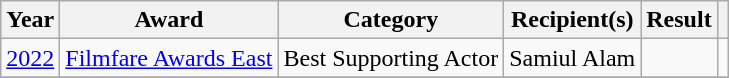<table class="wikitable plainrowheaders sortable">
<tr>
<th scope="col">Year</th>
<th scope="col">Award</th>
<th scope="col">Category</th>
<th scope="col">Recipient(s)</th>
<th scope="col">Result</th>
<th scope="col" class="unsortable"></th>
</tr>
<tr>
<td><a href='#'>2022</a></td>
<td><a href='#'>Filmfare Awards East</a></td>
<td>Best Supporting Actor</td>
<td>Samiul Alam</td>
<td></td>
<td></td>
</tr>
<tr>
</tr>
</table>
